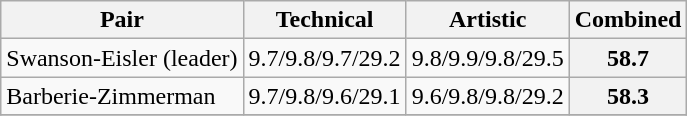<table class="wikitable">
<tr>
<th>Pair</th>
<th>Technical</th>
<th>Artistic</th>
<th>Combined</th>
</tr>
<tr>
<td>Swanson-Eisler (leader)</td>
<td>9.7/9.8/9.7/29.2</td>
<td>9.8/9.9/9.8/29.5</td>
<th>58.7</th>
</tr>
<tr>
<td>Barberie-Zimmerman</td>
<td>9.7/9.8/9.6/29.1</td>
<td>9.6/9.8/9.8/29.2</td>
<th>58.3</th>
</tr>
<tr>
</tr>
</table>
